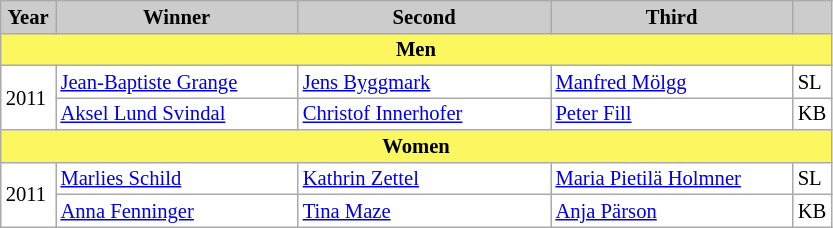<table class="wikitable plainrowheaders" style="background:#fff; font-size:86%; line-height:15px; border:grey solid 1px; border-collapse:collapse;">
<tr style="background:#ccc; text-align:center;">
<th style="background-color: #ccc;" width="30">Year</th>
<th style="background:#ccc;" width="155">Winner</th>
<th style="background:#ccc;" width="162">Second</th>
<th style="background:#ccc;" width="155">Third</th>
<th style="background:#ccc;" width="15"></th>
</tr>
<tr>
<td align="center" bgcolor="#FCF75E" colspan="5"><strong>Men</strong></td>
</tr>
<tr>
<td rowspan=2>2011</td>
<td> <a href='#'>Jean-Baptiste Grange</a></td>
<td> <a href='#'>Jens Byggmark</a></td>
<td> <a href='#'>Manfred Mölgg</a></td>
<td>SL</td>
</tr>
<tr>
<td> <a href='#'>Aksel Lund Svindal</a></td>
<td> <a href='#'>Christof Innerhofer</a></td>
<td> <a href='#'>Peter Fill</a></td>
<td>KB</td>
</tr>
<tr>
<td align="center" bgcolor="#FCF75E" colspan="5"><strong>Women</strong></td>
</tr>
<tr>
<td rowspan=2>2011</td>
<td> <a href='#'>Marlies Schild</a></td>
<td> <a href='#'>Kathrin Zettel</a></td>
<td> <a href='#'>Maria Pietilä Holmner</a></td>
<td>SL</td>
</tr>
<tr>
<td> <a href='#'>Anna Fenninger</a></td>
<td> <a href='#'>Tina Maze</a></td>
<td> <a href='#'>Anja Pärson</a></td>
<td>KB</td>
</tr>
</table>
